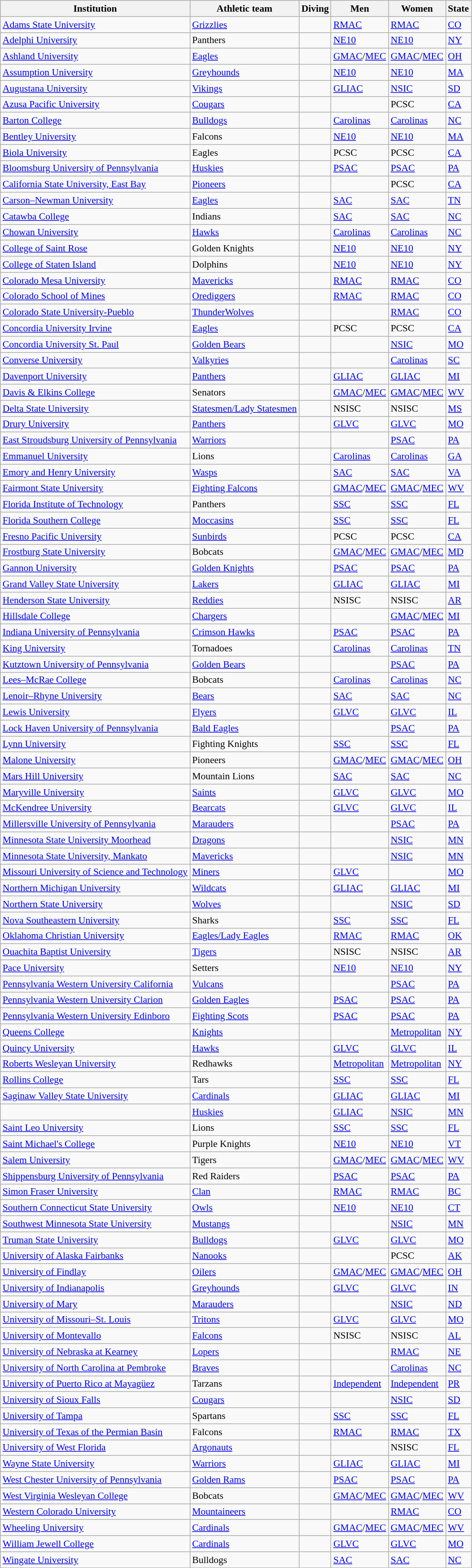<table class="wikitable sortable" style="font-size:90%">
<tr>
<th>Institution</th>
<th>Athletic team</th>
<th>Diving</th>
<th>Men</th>
<th>Women</th>
<th>State</th>
</tr>
<tr>
<td><a href='#'>Adams State University</a></td>
<td><a href='#'>Grizzlies</a></td>
<td></td>
<td><a href='#'>RMAC</a></td>
<td><a href='#'>RMAC</a></td>
<td><a href='#'>CO</a></td>
</tr>
<tr>
<td><a href='#'>Adelphi University</a></td>
<td>Panthers</td>
<td></td>
<td><a href='#'>NE10</a></td>
<td><a href='#'>NE10</a></td>
<td><a href='#'>NY</a></td>
</tr>
<tr>
<td><a href='#'>Ashland University</a></td>
<td><a href='#'>Eagles</a></td>
<td></td>
<td><a href='#'>GMAC</a>/<a href='#'>MEC</a></td>
<td><a href='#'>GMAC</a>/<a href='#'>MEC</a></td>
<td><a href='#'>OH</a></td>
</tr>
<tr>
<td><a href='#'>Assumption University</a></td>
<td><a href='#'>Greyhounds</a></td>
<td></td>
<td><a href='#'>NE10</a></td>
<td><a href='#'>NE10</a></td>
<td><a href='#'>MA</a></td>
</tr>
<tr>
<td><a href='#'>Augustana University</a></td>
<td><a href='#'>Vikings</a></td>
<td></td>
<td><a href='#'>GLIAC</a></td>
<td><a href='#'>NSIC</a></td>
<td><a href='#'>SD</a></td>
</tr>
<tr>
<td><a href='#'>Azusa Pacific University</a></td>
<td><a href='#'>Cougars</a></td>
<td></td>
<td></td>
<td>PCSC</td>
<td><a href='#'>CA</a></td>
</tr>
<tr>
<td><a href='#'>Barton College</a></td>
<td><a href='#'>Bulldogs</a></td>
<td></td>
<td><a href='#'>Carolinas</a></td>
<td><a href='#'>Carolinas</a></td>
<td><a href='#'>NC</a></td>
</tr>
<tr>
<td><a href='#'>Bentley University</a></td>
<td>Falcons</td>
<td></td>
<td><a href='#'>NE10</a></td>
<td><a href='#'>NE10</a></td>
<td><a href='#'>MA</a></td>
</tr>
<tr>
<td><a href='#'>Biola University</a></td>
<td>Eagles</td>
<td></td>
<td>PCSC</td>
<td>PCSC</td>
<td><a href='#'>CA</a></td>
</tr>
<tr>
<td><a href='#'>Bloomsburg University of Pennsylvania</a></td>
<td><a href='#'>Huskies</a></td>
<td></td>
<td><a href='#'>PSAC</a></td>
<td><a href='#'>PSAC</a></td>
<td><a href='#'>PA</a></td>
</tr>
<tr>
<td><a href='#'>California State University, East Bay</a></td>
<td><a href='#'>Pioneers</a></td>
<td></td>
<td></td>
<td>PCSC</td>
<td><a href='#'>CA</a></td>
</tr>
<tr>
<td><a href='#'>Carson–Newman University</a></td>
<td><a href='#'>Eagles</a></td>
<td></td>
<td><a href='#'>SAC</a></td>
<td><a href='#'>SAC</a></td>
<td><a href='#'>TN</a></td>
</tr>
<tr>
<td><a href='#'>Catawba College</a></td>
<td>Indians</td>
<td></td>
<td><a href='#'>SAC</a></td>
<td><a href='#'>SAC</a></td>
<td><a href='#'>NC</a></td>
</tr>
<tr>
<td><a href='#'>Chowan University</a></td>
<td><a href='#'>Hawks</a></td>
<td></td>
<td><a href='#'>Carolinas</a></td>
<td><a href='#'>Carolinas</a></td>
<td><a href='#'>NC</a></td>
</tr>
<tr>
<td><a href='#'>College of Saint Rose</a></td>
<td>Golden Knights</td>
<td></td>
<td><a href='#'>NE10</a></td>
<td><a href='#'>NE10</a></td>
<td><a href='#'>NY</a></td>
</tr>
<tr>
<td><a href='#'>College of Staten Island</a></td>
<td>Dolphins</td>
<td></td>
<td><a href='#'>NE10</a></td>
<td><a href='#'>NE10</a></td>
<td><a href='#'>NY</a></td>
</tr>
<tr>
<td><a href='#'>Colorado Mesa University</a></td>
<td><a href='#'>Mavericks</a></td>
<td></td>
<td><a href='#'>RMAC</a></td>
<td><a href='#'>RMAC</a></td>
<td><a href='#'>CO</a></td>
</tr>
<tr>
<td><a href='#'>Colorado School of Mines</a></td>
<td><a href='#'>Orediggers</a></td>
<td></td>
<td><a href='#'>RMAC</a></td>
<td><a href='#'>RMAC</a></td>
<td><a href='#'>CO</a></td>
</tr>
<tr>
<td><a href='#'>Colorado State University-Pueblo</a></td>
<td><a href='#'>ThunderWolves</a></td>
<td></td>
<td></td>
<td><a href='#'>RMAC</a></td>
<td><a href='#'>CO</a></td>
</tr>
<tr>
<td><a href='#'>Concordia University Irvine</a></td>
<td><a href='#'>Eagles</a></td>
<td></td>
<td>PCSC</td>
<td>PCSC</td>
<td><a href='#'>CA</a></td>
</tr>
<tr>
<td><a href='#'>Concordia University St. Paul</a></td>
<td><a href='#'>Golden Bears</a></td>
<td></td>
<td></td>
<td><a href='#'>NSIC</a></td>
<td><a href='#'>MO</a></td>
</tr>
<tr>
<td><a href='#'>Converse University</a></td>
<td><a href='#'>Valkyries</a></td>
<td></td>
<td></td>
<td><a href='#'>Carolinas</a></td>
<td><a href='#'>SC</a></td>
</tr>
<tr>
<td><a href='#'>Davenport University</a></td>
<td><a href='#'>Panthers</a></td>
<td></td>
<td><a href='#'>GLIAC</a></td>
<td><a href='#'>GLIAC</a></td>
<td><a href='#'>MI</a></td>
</tr>
<tr>
<td><a href='#'>Davis & Elkins College</a></td>
<td>Senators</td>
<td></td>
<td><a href='#'>GMAC</a>/<a href='#'>MEC</a></td>
<td><a href='#'>GMAC</a>/<a href='#'>MEC</a></td>
<td><a href='#'>WV</a></td>
</tr>
<tr>
<td><a href='#'>Delta State University</a></td>
<td><a href='#'>Statesmen/Lady Statesmen</a></td>
<td></td>
<td>NSISC</td>
<td>NSISC</td>
<td><a href='#'>MS</a></td>
</tr>
<tr>
<td><a href='#'>Drury University</a></td>
<td><a href='#'>Panthers</a></td>
<td></td>
<td><a href='#'>GLVC</a></td>
<td><a href='#'>GLVC</a></td>
<td><a href='#'>MO</a></td>
</tr>
<tr>
<td><a href='#'>East Stroudsburg University of Pennsylvania</a></td>
<td><a href='#'>Warriors</a></td>
<td></td>
<td></td>
<td><a href='#'>PSAC</a></td>
<td><a href='#'>PA</a></td>
</tr>
<tr>
<td><a href='#'>Emmanuel University</a></td>
<td>Lions</td>
<td></td>
<td><a href='#'>Carolinas</a></td>
<td><a href='#'>Carolinas</a></td>
<td><a href='#'>GA</a></td>
</tr>
<tr>
<td><a href='#'>Emory and Henry University</a></td>
<td><a href='#'>Wasps</a></td>
<td></td>
<td><a href='#'>SAC</a></td>
<td><a href='#'>SAC</a></td>
<td><a href='#'>VA</a></td>
</tr>
<tr>
<td><a href='#'>Fairmont State University</a></td>
<td><a href='#'>Fighting Falcons</a></td>
<td></td>
<td><a href='#'>GMAC</a>/<a href='#'>MEC</a></td>
<td><a href='#'>GMAC</a>/<a href='#'>MEC</a></td>
<td><a href='#'>WV</a></td>
</tr>
<tr>
<td><a href='#'>Florida Institute of Technology</a></td>
<td>Panthers</td>
<td></td>
<td><a href='#'>SSC</a></td>
<td><a href='#'>SSC</a></td>
<td><a href='#'>FL</a></td>
</tr>
<tr>
<td><a href='#'>Florida Southern College</a></td>
<td><a href='#'>Moccasins</a></td>
<td></td>
<td><a href='#'>SSC</a></td>
<td><a href='#'>SSC</a></td>
<td><a href='#'>FL</a></td>
</tr>
<tr>
<td><a href='#'>Fresno Pacific University</a></td>
<td><a href='#'>Sunbirds</a></td>
<td></td>
<td>PCSC</td>
<td>PCSC</td>
<td><a href='#'>CA</a></td>
</tr>
<tr>
<td><a href='#'>Frostburg State University</a></td>
<td>Bobcats</td>
<td></td>
<td><a href='#'>GMAC</a>/<a href='#'>MEC</a></td>
<td><a href='#'>GMAC</a>/<a href='#'>MEC</a></td>
<td><a href='#'>MD</a></td>
</tr>
<tr>
<td><a href='#'>Gannon University</a></td>
<td><a href='#'>Golden Knights</a></td>
<td></td>
<td><a href='#'>PSAC</a></td>
<td><a href='#'>PSAC</a></td>
<td><a href='#'>PA</a></td>
</tr>
<tr>
<td><a href='#'>Grand Valley State University</a></td>
<td><a href='#'>Lakers</a></td>
<td></td>
<td><a href='#'>GLIAC</a></td>
<td><a href='#'>GLIAC</a></td>
<td><a href='#'>MI</a></td>
</tr>
<tr>
<td><a href='#'>Henderson State University</a></td>
<td><a href='#'>Reddies</a></td>
<td></td>
<td>NSISC</td>
<td>NSISC</td>
<td><a href='#'>AR</a></td>
</tr>
<tr>
<td><a href='#'>Hillsdale College</a></td>
<td><a href='#'>Chargers</a></td>
<td></td>
<td></td>
<td><a href='#'>GMAC</a>/<a href='#'>MEC</a></td>
<td><a href='#'>MI</a></td>
</tr>
<tr>
<td><a href='#'>Indiana University of Pennsylvania</a></td>
<td><a href='#'>Crimson Hawks</a></td>
<td></td>
<td><a href='#'>PSAC</a></td>
<td><a href='#'>PSAC</a></td>
<td><a href='#'>PA</a></td>
</tr>
<tr>
<td><a href='#'>King University</a></td>
<td>Tornadoes</td>
<td></td>
<td><a href='#'>Carolinas</a></td>
<td><a href='#'>Carolinas</a></td>
<td><a href='#'>TN</a></td>
</tr>
<tr>
<td><a href='#'>Kutztown University of Pennsylvania</a></td>
<td><a href='#'>Golden Bears</a></td>
<td></td>
<td></td>
<td><a href='#'>PSAC</a></td>
<td><a href='#'>PA</a></td>
</tr>
<tr>
<td><a href='#'>Lees–McRae College</a></td>
<td>Bobcats</td>
<td></td>
<td><a href='#'>Carolinas</a></td>
<td><a href='#'>Carolinas</a></td>
<td><a href='#'>NC</a></td>
</tr>
<tr>
<td><a href='#'>Lenoir–Rhyne University</a></td>
<td><a href='#'>Bears</a></td>
<td></td>
<td><a href='#'>SAC</a></td>
<td><a href='#'>SAC</a></td>
<td><a href='#'>NC</a></td>
</tr>
<tr>
<td><a href='#'>Lewis University</a></td>
<td><a href='#'>Flyers</a></td>
<td></td>
<td><a href='#'>GLVC</a></td>
<td><a href='#'>GLVC</a></td>
<td><a href='#'>IL</a></td>
</tr>
<tr>
<td><a href='#'>Lock Haven University of Pennsylvania</a></td>
<td><a href='#'>Bald Eagles</a></td>
<td></td>
<td></td>
<td><a href='#'>PSAC</a></td>
<td><a href='#'>PA</a></td>
</tr>
<tr>
<td><a href='#'>Lynn University</a></td>
<td>Fighting Knights</td>
<td></td>
<td><a href='#'>SSC</a></td>
<td><a href='#'>SSC</a></td>
<td><a href='#'>FL</a></td>
</tr>
<tr>
<td><a href='#'>Malone University</a></td>
<td>Pioneers</td>
<td></td>
<td><a href='#'>GMAC</a>/<a href='#'>MEC</a></td>
<td><a href='#'>GMAC</a>/<a href='#'>MEC</a></td>
<td><a href='#'>OH</a></td>
</tr>
<tr>
<td><a href='#'>Mars Hill University</a></td>
<td>Mountain Lions</td>
<td></td>
<td><a href='#'>SAC</a></td>
<td><a href='#'>SAC</a></td>
<td><a href='#'>NC</a></td>
</tr>
<tr>
<td><a href='#'>Maryville University</a></td>
<td><a href='#'>Saints</a></td>
<td></td>
<td><a href='#'>GLVC</a></td>
<td><a href='#'>GLVC</a></td>
<td><a href='#'>MO</a></td>
</tr>
<tr>
<td><a href='#'>McKendree University</a></td>
<td><a href='#'>Bearcats</a></td>
<td></td>
<td><a href='#'>GLVC</a></td>
<td><a href='#'>GLVC</a></td>
<td><a href='#'>IL</a></td>
</tr>
<tr>
<td><a href='#'>Millersville University of Pennsylvania</a></td>
<td><a href='#'>Marauders</a></td>
<td></td>
<td></td>
<td><a href='#'>PSAC</a></td>
<td><a href='#'>PA</a></td>
</tr>
<tr>
<td><a href='#'>Minnesota State University Moorhead</a></td>
<td><a href='#'>Dragons</a></td>
<td></td>
<td></td>
<td><a href='#'>NSIC</a></td>
<td><a href='#'>MN</a></td>
</tr>
<tr>
<td><a href='#'>Minnesota State University, Mankato</a></td>
<td><a href='#'>Mavericks</a></td>
<td></td>
<td></td>
<td><a href='#'>NSIC</a></td>
<td><a href='#'>MN</a></td>
</tr>
<tr>
<td><a href='#'>Missouri University of Science and Technology</a></td>
<td><a href='#'>Miners</a></td>
<td></td>
<td><a href='#'>GLVC</a></td>
<td></td>
<td><a href='#'>MO</a></td>
</tr>
<tr>
<td><a href='#'>Northern Michigan University</a></td>
<td><a href='#'>Wildcats</a></td>
<td></td>
<td><a href='#'>GLIAC</a></td>
<td><a href='#'>GLIAC</a></td>
<td><a href='#'>MI</a></td>
</tr>
<tr>
<td><a href='#'>Northern State University</a></td>
<td><a href='#'>Wolves</a></td>
<td></td>
<td></td>
<td><a href='#'>NSIC</a></td>
<td><a href='#'>SD</a></td>
</tr>
<tr>
<td><a href='#'>Nova Southeastern University</a></td>
<td>Sharks</td>
<td></td>
<td><a href='#'>SSC</a></td>
<td><a href='#'>SSC</a></td>
<td><a href='#'>FL</a></td>
</tr>
<tr>
<td><a href='#'>Oklahoma Christian University</a></td>
<td><a href='#'>Eagles/Lady Eagles</a></td>
<td></td>
<td><a href='#'>RMAC</a></td>
<td><a href='#'>RMAC</a></td>
<td><a href='#'>OK</a></td>
</tr>
<tr>
<td><a href='#'>Ouachita Baptist University</a></td>
<td><a href='#'>Tigers</a></td>
<td></td>
<td>NSISC</td>
<td>NSISC</td>
<td><a href='#'>AR</a></td>
</tr>
<tr>
<td><a href='#'>Pace University</a></td>
<td>Setters</td>
<td></td>
<td><a href='#'>NE10</a></td>
<td><a href='#'>NE10</a></td>
<td><a href='#'>NY</a></td>
</tr>
<tr>
<td><a href='#'>Pennsylvania Western University California</a></td>
<td><a href='#'>Vulcans</a></td>
<td></td>
<td></td>
<td><a href='#'>PSAC</a></td>
<td><a href='#'>PA</a></td>
</tr>
<tr>
<td><a href='#'>Pennsylvania Western University Clarion</a></td>
<td><a href='#'>Golden Eagles</a></td>
<td></td>
<td><a href='#'>PSAC</a></td>
<td><a href='#'>PSAC</a></td>
<td><a href='#'>PA</a></td>
</tr>
<tr>
<td><a href='#'>Pennsylvania Western University Edinboro</a></td>
<td><a href='#'>Fighting Scots</a></td>
<td></td>
<td><a href='#'>PSAC</a></td>
<td><a href='#'>PSAC</a></td>
<td><a href='#'>PA</a></td>
</tr>
<tr>
<td><a href='#'>Queens College</a></td>
<td><a href='#'>Knights</a></td>
<td></td>
<td></td>
<td><a href='#'>Metropolitan</a></td>
<td><a href='#'>NY</a></td>
</tr>
<tr>
<td><a href='#'>Quincy University</a></td>
<td><a href='#'>Hawks</a></td>
<td></td>
<td><a href='#'>GLVC</a></td>
<td><a href='#'>GLVC</a></td>
<td><a href='#'>IL</a></td>
</tr>
<tr>
<td><a href='#'>Roberts Wesleyan University</a></td>
<td>Redhawks</td>
<td></td>
<td><a href='#'>Metropolitan</a></td>
<td><a href='#'>Metropolitan</a></td>
<td><a href='#'>NY</a></td>
</tr>
<tr>
<td><a href='#'>Rollins College</a></td>
<td>Tars</td>
<td></td>
<td><a href='#'>SSC</a></td>
<td><a href='#'>SSC</a></td>
<td><a href='#'>FL</a></td>
</tr>
<tr>
<td><a href='#'>Saginaw Valley State University</a></td>
<td><a href='#'>Cardinals</a></td>
<td></td>
<td><a href='#'>GLIAC</a></td>
<td><a href='#'>GLIAC</a></td>
<td><a href='#'>MI</a></td>
</tr>
<tr>
<td></td>
<td><a href='#'>Huskies</a></td>
<td></td>
<td><a href='#'>GLIAC</a></td>
<td><a href='#'>NSIC</a></td>
<td><a href='#'>MN</a></td>
</tr>
<tr>
<td><a href='#'>Saint Leo University</a></td>
<td>Lions</td>
<td></td>
<td><a href='#'>SSC</a></td>
<td><a href='#'>SSC</a></td>
<td><a href='#'>FL</a></td>
</tr>
<tr>
<td><a href='#'>Saint Michael's College</a></td>
<td>Purple Knights</td>
<td></td>
<td><a href='#'>NE10</a></td>
<td><a href='#'>NE10</a></td>
<td><a href='#'>VT</a></td>
</tr>
<tr>
<td><a href='#'>Salem University</a></td>
<td>Tigers</td>
<td></td>
<td><a href='#'>GMAC</a>/<a href='#'>MEC</a></td>
<td><a href='#'>GMAC</a>/<a href='#'>MEC</a></td>
<td><a href='#'>WV</a></td>
</tr>
<tr>
<td><a href='#'>Shippensburg University of Pennsylvania</a></td>
<td>Red Raiders</td>
<td></td>
<td><a href='#'>PSAC</a></td>
<td><a href='#'>PSAC</a></td>
<td><a href='#'>PA</a></td>
</tr>
<tr>
<td><a href='#'>Simon Fraser University</a></td>
<td><a href='#'>Clan</a></td>
<td></td>
<td><a href='#'>RMAC</a></td>
<td><a href='#'>RMAC</a></td>
<td><a href='#'>BC</a></td>
</tr>
<tr>
<td><a href='#'>Southern Connecticut State University</a></td>
<td><a href='#'>Owls</a></td>
<td></td>
<td><a href='#'>NE10</a></td>
<td><a href='#'>NE10</a></td>
<td><a href='#'>CT</a></td>
</tr>
<tr>
<td><a href='#'>Southwest Minnesota State University</a></td>
<td><a href='#'>Mustangs</a></td>
<td></td>
<td></td>
<td><a href='#'>NSIC</a></td>
<td><a href='#'>MN</a></td>
</tr>
<tr>
<td><a href='#'>Truman State University</a></td>
<td><a href='#'>Bulldogs</a></td>
<td></td>
<td><a href='#'>GLVC</a></td>
<td><a href='#'>GLVC</a></td>
<td><a href='#'>MO</a></td>
</tr>
<tr>
<td><a href='#'>University of Alaska Fairbanks</a></td>
<td><a href='#'>Nanooks</a></td>
<td></td>
<td></td>
<td>PCSC</td>
<td><a href='#'>AK</a></td>
</tr>
<tr>
<td><a href='#'>University of Findlay</a></td>
<td><a href='#'>Oilers</a></td>
<td></td>
<td><a href='#'>GMAC</a>/<a href='#'>MEC</a></td>
<td><a href='#'>GMAC</a>/<a href='#'>MEC</a></td>
<td><a href='#'>OH</a></td>
</tr>
<tr>
<td><a href='#'>University of Indianapolis</a></td>
<td><a href='#'>Greyhounds</a></td>
<td></td>
<td><a href='#'>GLVC</a></td>
<td><a href='#'>GLVC</a></td>
<td><a href='#'>IN</a></td>
</tr>
<tr>
<td><a href='#'>University of Mary</a></td>
<td><a href='#'>Marauders</a></td>
<td></td>
<td></td>
<td><a href='#'>NSIC</a></td>
<td><a href='#'>ND</a></td>
</tr>
<tr>
<td><a href='#'>University of Missouri–St. Louis</a></td>
<td><a href='#'>Tritons</a></td>
<td></td>
<td><a href='#'>GLVC</a></td>
<td><a href='#'>GLVC</a></td>
<td><a href='#'>MO</a></td>
</tr>
<tr>
<td><a href='#'>University of Montevallo</a></td>
<td><a href='#'>Falcons</a></td>
<td></td>
<td>NSISC</td>
<td>NSISC</td>
<td><a href='#'>AL</a></td>
</tr>
<tr>
<td><a href='#'>University of Nebraska at Kearney</a></td>
<td><a href='#'>Lopers</a></td>
<td></td>
<td></td>
<td><a href='#'>RMAC</a></td>
<td><a href='#'>NE</a></td>
</tr>
<tr>
<td><a href='#'>University of North Carolina at Pembroke</a></td>
<td><a href='#'>Braves</a></td>
<td></td>
<td></td>
<td><a href='#'>Carolinas</a></td>
<td><a href='#'>NC</a></td>
</tr>
<tr>
<td><a href='#'>University of Puerto Rico at Mayagüez</a></td>
<td>Tarzans</td>
<td></td>
<td><a href='#'>Independent</a></td>
<td><a href='#'>Independent</a></td>
<td><a href='#'>PR</a></td>
</tr>
<tr>
<td><a href='#'>University of Sioux Falls</a></td>
<td><a href='#'>Cougars</a></td>
<td></td>
<td></td>
<td><a href='#'>NSIC</a></td>
<td><a href='#'>SD</a></td>
</tr>
<tr>
<td><a href='#'>University of Tampa</a></td>
<td>Spartans</td>
<td></td>
<td><a href='#'>SSC</a></td>
<td><a href='#'>SSC</a></td>
<td><a href='#'>FL</a></td>
</tr>
<tr>
<td><a href='#'>University of Texas of the Permian Basin</a></td>
<td>Falcons</td>
<td></td>
<td><a href='#'>RMAC</a></td>
<td><a href='#'>RMAC</a></td>
<td><a href='#'>TX</a></td>
</tr>
<tr>
<td><a href='#'>University of West Florida</a></td>
<td><a href='#'>Argonauts</a></td>
<td></td>
<td></td>
<td>NSISC</td>
<td><a href='#'>FL</a></td>
</tr>
<tr>
<td><a href='#'>Wayne State University</a></td>
<td><a href='#'>Warriors</a></td>
<td></td>
<td><a href='#'>GLIAC</a></td>
<td><a href='#'>GLIAC</a></td>
<td><a href='#'>MI</a></td>
</tr>
<tr>
<td><a href='#'>West Chester University of Pennsylvania</a></td>
<td><a href='#'>Golden Rams</a></td>
<td></td>
<td><a href='#'>PSAC</a></td>
<td><a href='#'>PSAC</a></td>
<td><a href='#'>PA</a></td>
</tr>
<tr>
<td><a href='#'>West Virginia Wesleyan College</a></td>
<td>Bobcats</td>
<td></td>
<td><a href='#'>GMAC</a>/<a href='#'>MEC</a></td>
<td><a href='#'>GMAC</a>/<a href='#'>MEC</a></td>
<td><a href='#'>WV</a></td>
</tr>
<tr>
<td><a href='#'>Western Colorado University</a></td>
<td><a href='#'>Mountaineers</a></td>
<td></td>
<td></td>
<td><a href='#'>RMAC</a></td>
<td><a href='#'>CO</a></td>
</tr>
<tr>
<td><a href='#'>Wheeling University</a></td>
<td><a href='#'>Cardinals</a></td>
<td></td>
<td><a href='#'>GMAC</a>/<a href='#'>MEC</a></td>
<td><a href='#'>GMAC</a>/<a href='#'>MEC</a></td>
<td><a href='#'>WV</a></td>
</tr>
<tr>
<td><a href='#'>William Jewell College</a></td>
<td><a href='#'>Cardinals</a></td>
<td></td>
<td><a href='#'>GLVC</a></td>
<td><a href='#'>GLVC</a></td>
<td><a href='#'>MO</a></td>
</tr>
<tr>
<td><a href='#'>Wingate University</a></td>
<td>Bulldogs</td>
<td></td>
<td><a href='#'>SAC</a></td>
<td><a href='#'>SAC</a></td>
<td><a href='#'>NC</a></td>
</tr>
<tr>
</tr>
</table>
